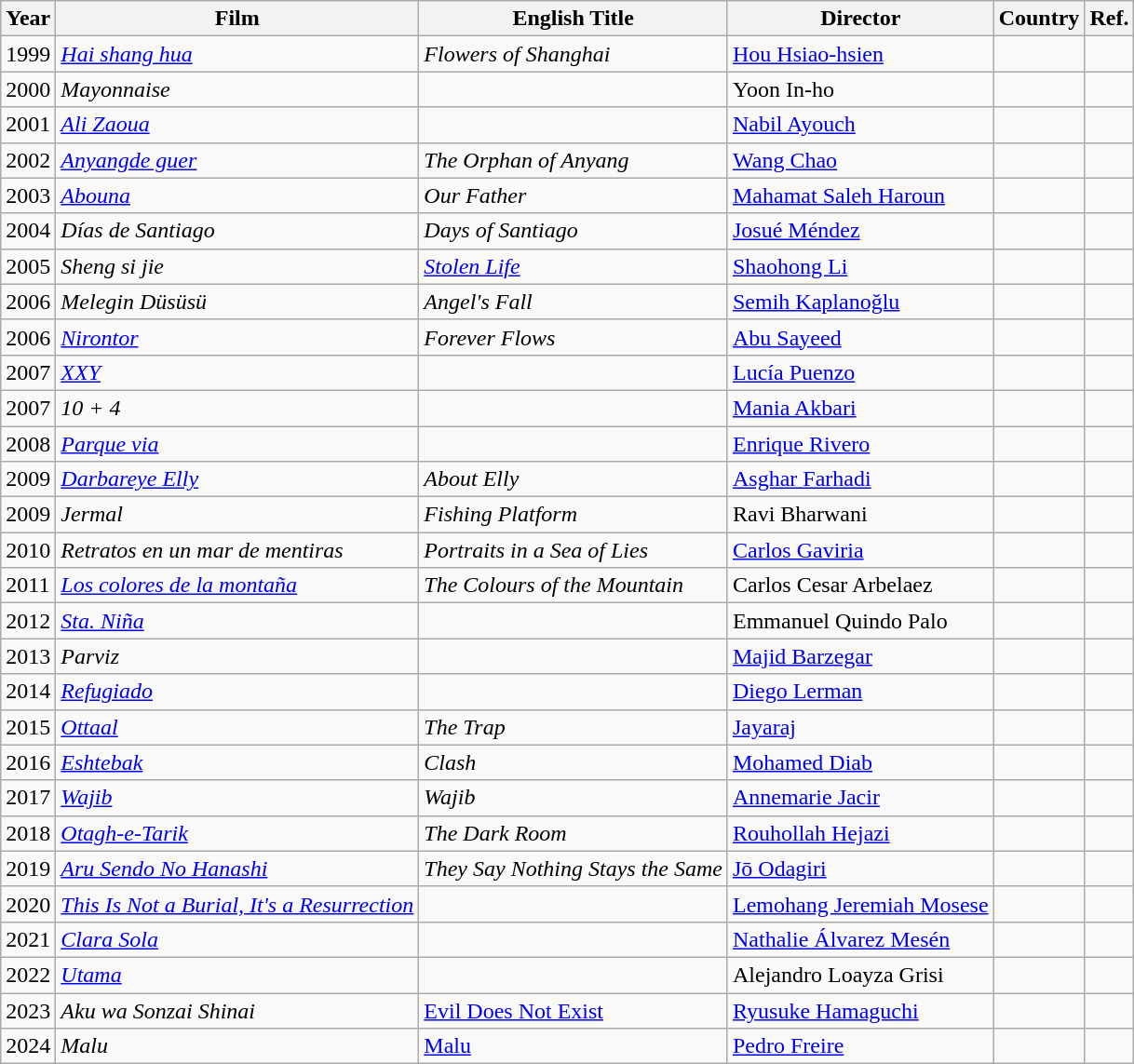<table class="wikitable sortable">
<tr>
<th>Year</th>
<th>Film</th>
<th>English Title</th>
<th>Director</th>
<th>Country</th>
<th>Ref.</th>
</tr>
<tr>
<td>1999</td>
<td><em><a href='#'>Hai shang hua</a></em></td>
<td><em>Flowers of Shanghai</em></td>
<td><a href='#'>Hou Hsiao-hsien</a></td>
<td></td>
<td></td>
</tr>
<tr>
<td>2000</td>
<td><em>Mayonnaise</em></td>
<td></td>
<td>Yoon In-ho</td>
<td></td>
<td></td>
</tr>
<tr>
<td>2001</td>
<td><em><a href='#'>Ali Zaoua</a></em></td>
<td></td>
<td><a href='#'>Nabil Ayouch</a></td>
<td></td>
<td></td>
</tr>
<tr>
<td>2002</td>
<td><em><a href='#'>Anyangde guer</a></em></td>
<td><em>The Orphan of Anyang</em></td>
<td><a href='#'>Wang Chao</a></td>
<td></td>
<td></td>
</tr>
<tr>
<td>2003</td>
<td><em><a href='#'>Abouna</a></em></td>
<td><em>Our Father</em></td>
<td><a href='#'>Mahamat Saleh Haroun</a></td>
<td></td>
<td></td>
</tr>
<tr>
<td>2004</td>
<td><em>Días de Santiago</em></td>
<td><em>Days of Santiago</em></td>
<td><a href='#'>Josué Méndez</a></td>
<td></td>
<td></td>
</tr>
<tr>
<td>2005</td>
<td><em>Sheng si jie</em></td>
<td><em><a href='#'>Stolen Life</a></em></td>
<td><a href='#'>Shaohong Li</a></td>
<td></td>
<td></td>
</tr>
<tr>
<td>2006</td>
<td><em>Melegin Düsüsü</em></td>
<td><em>Angel's Fall</em></td>
<td><a href='#'>Semih Kaplanoğlu</a></td>
<td></td>
<td></td>
</tr>
<tr>
<td>2006</td>
<td><em><a href='#'>Nirontor</a></em></td>
<td><em>Forever Flows</em></td>
<td><a href='#'>Abu Sayeed</a></td>
<td></td>
<td></td>
</tr>
<tr>
<td>2007</td>
<td><em><a href='#'>XXY</a></em></td>
<td></td>
<td><a href='#'>Lucía Puenzo</a></td>
<td></td>
<td></td>
</tr>
<tr>
<td>2007</td>
<td><em>10 + 4</em></td>
<td></td>
<td><a href='#'>Mania Akbari</a></td>
<td></td>
<td></td>
</tr>
<tr>
<td>2008</td>
<td><em><a href='#'>Parque via</a></em></td>
<td></td>
<td><a href='#'>Enrique Rivero</a></td>
<td></td>
<td></td>
</tr>
<tr>
<td>2009</td>
<td><em><a href='#'>Darbareye Elly</a></em></td>
<td><em>About Elly</em></td>
<td><a href='#'>Asghar Farhadi</a></td>
<td></td>
<td></td>
</tr>
<tr>
<td>2009</td>
<td><em>Jermal</em></td>
<td><em>Fishing Platform</em></td>
<td>Ravi Bharwani</td>
<td></td>
<td></td>
</tr>
<tr>
<td>2010</td>
<td><em>Retratos en un mar de mentiras</em></td>
<td><em>Portraits in a Sea of Lies</em></td>
<td><a href='#'>Carlos Gaviria</a></td>
<td></td>
<td></td>
</tr>
<tr>
<td>2011</td>
<td><em><a href='#'>Los colores de la montaña</a></em></td>
<td><em>The Colours of the Mountain</em></td>
<td>Carlos Cesar Arbelaez</td>
<td></td>
<td></td>
</tr>
<tr>
<td>2012</td>
<td><em><a href='#'>Sta. Niña</a></em></td>
<td></td>
<td>Emmanuel Quindo Palo</td>
<td></td>
<td></td>
</tr>
<tr>
<td>2013</td>
<td><em>Parviz</em></td>
<td></td>
<td><a href='#'>Majid Barzegar</a></td>
<td></td>
<td></td>
</tr>
<tr>
<td>2014</td>
<td><em><a href='#'>Refugiado</a></em></td>
<td></td>
<td><a href='#'>Diego Lerman</a></td>
<td></td>
<td></td>
</tr>
<tr>
<td>2015</td>
<td><em><a href='#'>Ottaal</a></em></td>
<td><em>The Trap</em></td>
<td><a href='#'>Jayaraj</a></td>
<td></td>
<td></td>
</tr>
<tr>
<td>2016</td>
<td><em><a href='#'>Eshtebak</a></em></td>
<td><em>Clash</em></td>
<td><a href='#'>Mohamed Diab</a></td>
<td></td>
<td></td>
</tr>
<tr>
<td>2017</td>
<td><em><a href='#'>Wajib</a></em></td>
<td><em>Wajib</em></td>
<td><a href='#'>Annemarie Jacir</a></td>
<td></td>
<td></td>
</tr>
<tr>
<td>2018</td>
<td><em><a href='#'>Otagh-e-Tarik</a></em></td>
<td><em>The Dark Room</em></td>
<td><a href='#'>Rouhollah Hejazi</a></td>
<td></td>
<td></td>
</tr>
<tr>
<td>2019</td>
<td><em><a href='#'>Aru Sendo No Hanashi</a></em></td>
<td><em>They Say Nothing Stays the Same</em></td>
<td><a href='#'>Jō Odagiri</a></td>
<td></td>
<td></td>
</tr>
<tr>
<td>2020</td>
<td><em><a href='#'>This Is Not a Burial, It's a Resurrection</a></em></td>
<td></td>
<td><a href='#'>Lemohang Jeremiah Mosese</a></td>
<td></td>
<td></td>
</tr>
<tr>
<td>2021</td>
<td><em><a href='#'>Clara Sola</a></em></td>
<td></td>
<td><a href='#'>Nathalie Álvarez Mesén</a></td>
<td></td>
<td></td>
</tr>
<tr>
<td>2022</td>
<td><em><a href='#'>Utama</a></em></td>
<td></td>
<td>Alejandro Loayza Grisi</td>
<td></td>
<td></td>
</tr>
<tr>
<td>2023</td>
<td><em>Aku wa Sonzai Shinai</em></td>
<td><a href='#'>Evil Does Not Exist</a></td>
<td><a href='#'>Ryusuke Hamaguchi</a></td>
<td></td>
<td></td>
</tr>
<tr>
<td>2024</td>
<td><em>Malu</em></td>
<td><a href='#'>Malu</a></td>
<td><a href='#'>Pedro Freire</a></td>
<td></td>
<td></td>
</tr>
</table>
